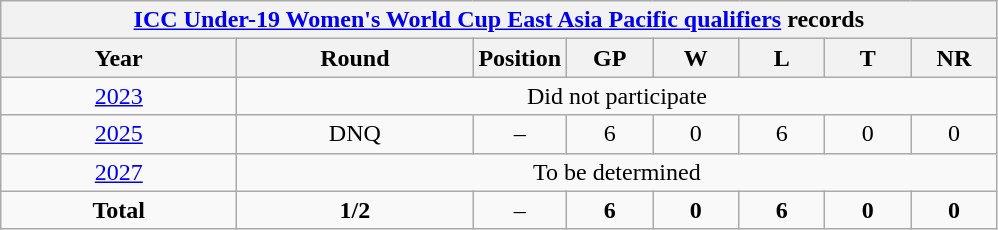<table class="wikitable" style="text-align: center; width=900px;">
<tr>
<th colspan=9><a href='#'>ICC Under-19 Women's World Cup East Asia Pacific qualifiers</a> records</th>
</tr>
<tr>
<th width=150>Year</th>
<th width=150>Round</th>
<th width=50>Position</th>
<th width=50>GP</th>
<th width=50>W</th>
<th width=50>L</th>
<th width=50>T</th>
<th width=50>NR</th>
</tr>
<tr>
<td> <a href='#'>2023</a></td>
<td colspan=8>Did not participate</td>
</tr>
<tr>
<td> <a href='#'>2025</a></td>
<td>DNQ</td>
<td>–</td>
<td>6</td>
<td>0</td>
<td>6</td>
<td>0</td>
<td>0</td>
</tr>
<tr>
<td> <a href='#'>2027</a></td>
<td colspan=8>To be determined</td>
</tr>
<tr>
<td><strong>Total</strong></td>
<td><strong>1/2</strong></td>
<td>–</td>
<td><strong>6</strong></td>
<td><strong>0</strong></td>
<td><strong>6</strong></td>
<td><strong>0</strong></td>
<td><strong>0</strong></td>
</tr>
</table>
